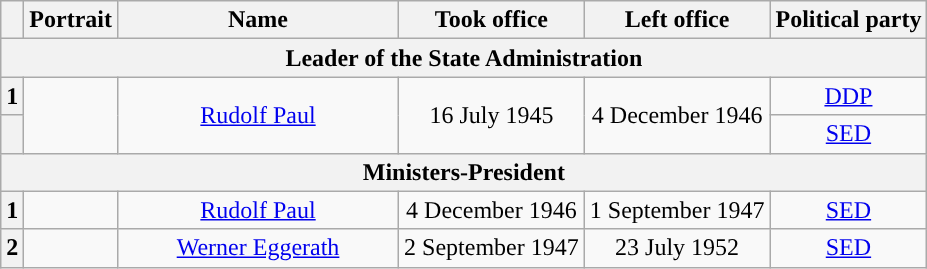<table class="wikitable" style="text-align:center">
<tr>
<th></th>
<th>Portrait</th>
<th width=180>Name<br></th>
<th>Took office</th>
<th>Left office</th>
<th>Political party</th>
</tr>
<tr>
<th colspan=6>Leader of the State Administration</th>
</tr>
<tr>
<th style="background:">1</th>
<td rowspan=2></td>
<td rowspan=2><a href='#'>Rudolf Paul</a><br></td>
<td rowspan=2>16 July 1945</td>
<td rowspan=2>4 December 1946</td>
<td><a href='#'>DDP</a><br></td>
</tr>
<tr>
<th style="background:"></th>
<td><a href='#'>SED</a><br></td>
</tr>
<tr>
<th colspan=6>Ministers-President</th>
</tr>
<tr>
<th style="background:">1</th>
<td></td>
<td><a href='#'>Rudolf Paul</a><br></td>
<td>4 December 1946</td>
<td>1 September 1947</td>
<td><a href='#'>SED</a></td>
</tr>
<tr>
<th style="background:">2</th>
<td></td>
<td><a href='#'>Werner Eggerath</a><br></td>
<td>2 September 1947</td>
<td>23 July 1952</td>
<td><a href='#'>SED</a></td>
</tr>
</table>
